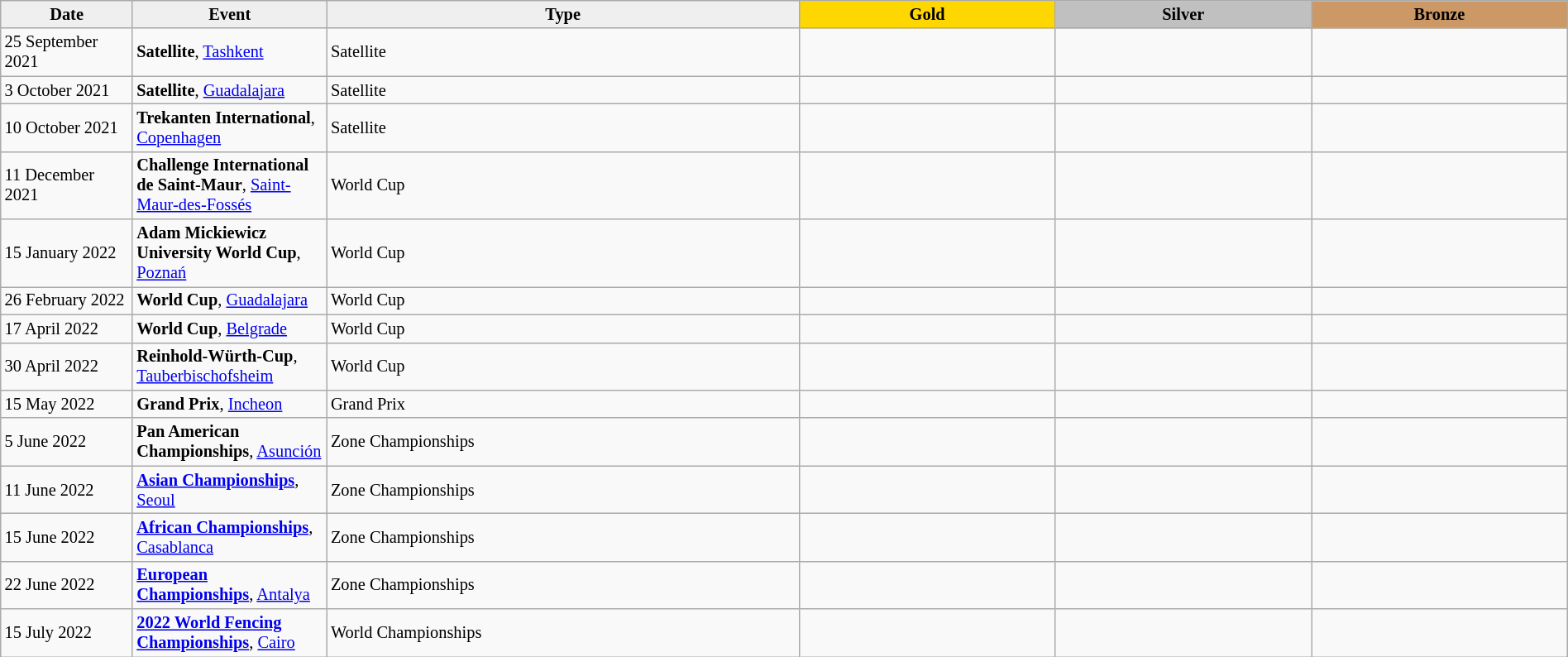<table class="wikitable sortable" style="font-size: 85%" width="100%">
<tr align=center>
<th scope=col style="width:100px; background: #efefef;">Date</th>
<th scope=col style="width:150px; background: #efefef;">Event</th>
<th scope=col style="background: #efefef;">Type</th>
<th scope=col colspan=1 style="width:200px; background: gold;">Gold</th>
<th scope=col colspan=1 style="width:200px; background: silver;">Silver</th>
<th scope=col colspan=1 style="width:200px; background: #cc9966;">Bronze</th>
</tr>
<tr>
<td>25 September 2021</td>
<td><strong>Satellite</strong>, <a href='#'>Tashkent</a></td>
<td>Satellite</td>
<td></td>
<td></td>
<td><br></td>
</tr>
<tr>
<td>3 October 2021</td>
<td><strong>Satellite</strong>, <a href='#'>Guadalajara</a></td>
<td>Satellite</td>
<td></td>
<td></td>
<td><br></td>
</tr>
<tr>
<td>10 October 2021</td>
<td><strong>Trekanten International</strong>, <a href='#'>Copenhagen</a></td>
<td>Satellite</td>
<td></td>
<td></td>
<td><br></td>
</tr>
<tr>
<td>11 December 2021</td>
<td><strong>Challenge International de Saint-Maur</strong>, <a href='#'>Saint-Maur-des-Fossés</a></td>
<td>World Cup</td>
<td></td>
<td></td>
<td><br></td>
</tr>
<tr>
<td>15 January 2022</td>
<td><strong>Adam Mickiewicz University World Cup</strong>, <a href='#'>Poznań</a></td>
<td>World Cup</td>
<td></td>
<td></td>
<td><br></td>
</tr>
<tr>
<td>26 February 2022</td>
<td><strong>World Cup</strong>, <a href='#'>Guadalajara</a></td>
<td>World Cup</td>
<td></td>
<td></td>
<td><br></td>
</tr>
<tr>
<td>17 April 2022</td>
<td><strong>World Cup</strong>, <a href='#'>Belgrade</a></td>
<td>World Cup</td>
<td></td>
<td></td>
<td><br></td>
</tr>
<tr>
<td>30 April 2022</td>
<td><strong>Reinhold-Würth-Cup</strong>, <a href='#'>Tauberbischofsheim</a></td>
<td>World Cup</td>
<td></td>
<td></td>
<td><br></td>
</tr>
<tr>
<td>15 May 2022</td>
<td><strong>Grand Prix</strong>, <a href='#'>Incheon</a></td>
<td>Grand Prix</td>
<td></td>
<td></td>
<td><br></td>
</tr>
<tr>
<td>5 June 2022</td>
<td><strong>Pan American Championships</strong>, <a href='#'>Asunción</a></td>
<td>Zone Championships</td>
<td></td>
<td></td>
<td><br></td>
</tr>
<tr>
<td>11 June 2022</td>
<td><strong><a href='#'>Asian Championships</a></strong>, <a href='#'>Seoul</a></td>
<td>Zone Championships</td>
<td></td>
<td></td>
<td><br></td>
</tr>
<tr>
<td>15 June 2022</td>
<td><strong><a href='#'>African Championships</a></strong>, <a href='#'>Casablanca</a></td>
<td>Zone Championships</td>
<td></td>
<td></td>
<td><br></td>
</tr>
<tr>
<td>22 June 2022</td>
<td><strong><a href='#'>European Championships</a></strong>, <a href='#'>Antalya</a></td>
<td>Zone Championships</td>
<td></td>
<td></td>
<td><br></td>
</tr>
<tr>
<td>15 July 2022</td>
<td><strong><a href='#'>2022 World Fencing Championships</a></strong>, <a href='#'>Cairo</a></td>
<td>World Championships</td>
<td></td>
<td></td>
<td><br></td>
</tr>
</table>
